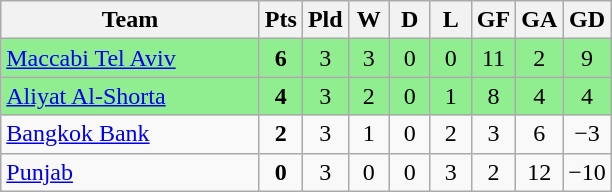<table class="wikitable" style="text-align: center;">
<tr>
<th width="165">Team</th>
<th width="20">Pts</th>
<th width="20">Pld</th>
<th width="20">W</th>
<th width="20">D</th>
<th width="20">L</th>
<th width="20">GF</th>
<th width="20">GA</th>
<th width="20">GD</th>
</tr>
<tr bgcolor=lightgreen>
<td style="text-align:left;"> <a href='#'>Maccabi Tel Aviv</a></td>
<td><strong>6</strong></td>
<td>3</td>
<td>3</td>
<td>0</td>
<td>0</td>
<td>11</td>
<td>2</td>
<td>9</td>
</tr>
<tr bgcolor=lightgreen>
<td style="text-align:left;"> <a href='#'>Aliyat Al-Shorta</a></td>
<td><strong>4</strong></td>
<td>3</td>
<td>2</td>
<td>0</td>
<td>1</td>
<td>8</td>
<td>4</td>
<td>4</td>
</tr>
<tr>
<td style="text-align:left;"> <a href='#'>Bangkok Bank</a></td>
<td><strong>2</strong></td>
<td>3</td>
<td>1</td>
<td>0</td>
<td>2</td>
<td>3</td>
<td>6</td>
<td>−3</td>
</tr>
<tr>
<td style="text-align:left;"> <a href='#'>Punjab</a></td>
<td><strong>0</strong></td>
<td>3</td>
<td>0</td>
<td>0</td>
<td>3</td>
<td>2</td>
<td>12</td>
<td>−10</td>
</tr>
</table>
